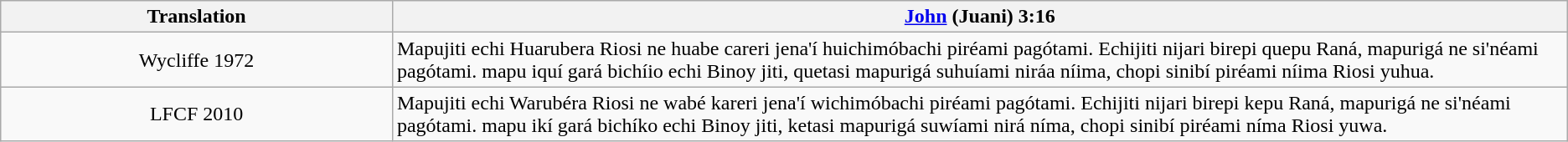<table class="wikitable">
<tr>
<th align="center" width="25%">Translation</th>
<th><a href='#'>John</a> (Juani) 3:16</th>
</tr>
<tr>
<td align="center">Wycliffe 1972</td>
<td>Mapujiti echi Huarubera Riosi ne huabe careri jena'í huichimóbachi piréami pagótami. Echijiti nijari birepi quepu Raná, mapurigá ne si'néami pagótami. mapu iquí gará bichíio echi Binoy jiti, quetasi mapurigá suhuíami niráa níima, chopi sinibí piréami níima Riosi yuhua.</td>
</tr>
<tr>
<td align="center">LFCF 2010</td>
<td>Mapujiti echi Warubéra Riosi ne wabé kareri jena'í wichimóbachi piréami pagótami. Echijiti nijari birepi kepu Raná, mapurigá ne si'néami pagótami. mapu ikí gará bichíko echi Binoy jiti, ketasi mapurigá suwíami nirá níma, chopi sinibí piréami níma Riosi yuwa.</td>
</tr>
</table>
